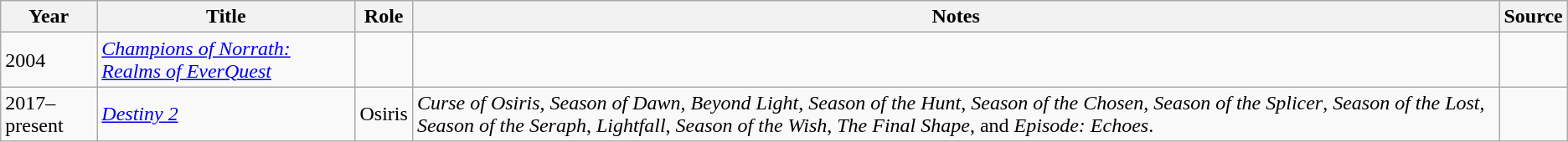<table class="wikitable sortable">
<tr>
<th>Year</th>
<th>Title</th>
<th>Role</th>
<th>Notes</th>
<th>Source</th>
</tr>
<tr>
<td>2004</td>
<td><em><a href='#'>Champions of Norrath: Realms of EverQuest</a></em></td>
<td></td>
<td></td>
<td></td>
</tr>
<tr>
<td>2017–present</td>
<td><em><a href='#'>Destiny 2</a></em></td>
<td>Osiris</td>
<td><em>Curse of Osiris</em>, <em>Season of Dawn</em>, <em>Beyond Light</em>, <em>Season of the Hunt</em>, <em>Season of the Chosen</em>, <em>Season of the Splicer</em>, <em>Season of the Lost</em>, <em>Season of the Seraph</em>, <em>Lightfall</em>, <em>Season of the Wish</em>, <em>The Final Shape</em>, and <em>Episode: Echoes</em>.</td>
<td></td>
</tr>
</table>
